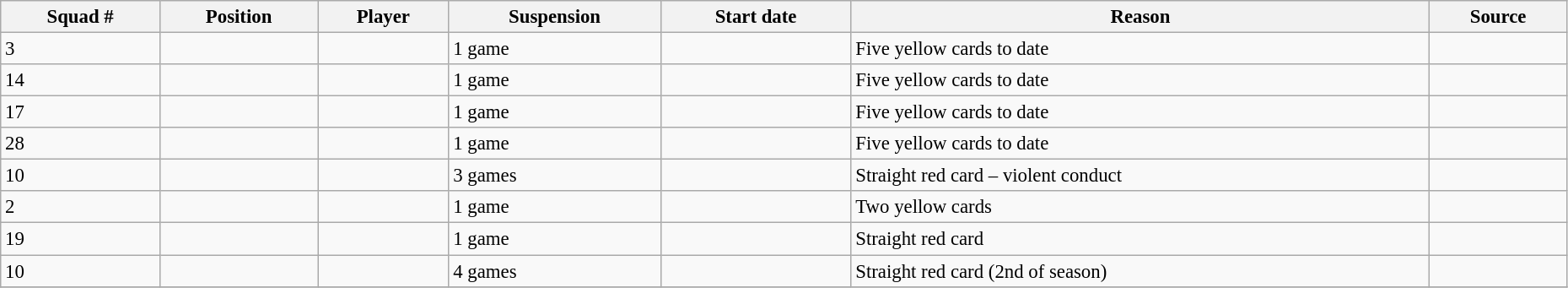<table width=98% class="wikitable sortable" style="text-align:center; font-size:95%; text-align:left">
<tr>
<th>Squad #</th>
<th>Position</th>
<th>Player</th>
<th>Suspension</th>
<th>Start date</th>
<th>Reason</th>
<th>Source</th>
</tr>
<tr>
<td>3</td>
<td></td>
<td></td>
<td>1 game</td>
<td></td>
<td>Five yellow cards to date</td>
<td></td>
</tr>
<tr>
<td>14</td>
<td></td>
<td></td>
<td>1 game</td>
<td></td>
<td>Five yellow cards to date</td>
<td></td>
</tr>
<tr>
<td>17</td>
<td></td>
<td></td>
<td>1 game</td>
<td></td>
<td>Five yellow cards to date</td>
<td></td>
</tr>
<tr>
<td>28</td>
<td></td>
<td></td>
<td>1 game</td>
<td></td>
<td>Five yellow cards to date</td>
<td></td>
</tr>
<tr>
<td>10</td>
<td></td>
<td></td>
<td>3 games</td>
<td></td>
<td>Straight red card – violent conduct</td>
<td></td>
</tr>
<tr>
<td>2</td>
<td></td>
<td></td>
<td>1 game</td>
<td></td>
<td>Two yellow cards</td>
<td></td>
</tr>
<tr>
<td>19</td>
<td></td>
<td></td>
<td>1 game</td>
<td></td>
<td>Straight red card</td>
<td></td>
</tr>
<tr>
<td>10</td>
<td></td>
<td></td>
<td>4 games</td>
<td></td>
<td>Straight red card (2nd of season)</td>
<td></td>
</tr>
<tr>
</tr>
</table>
